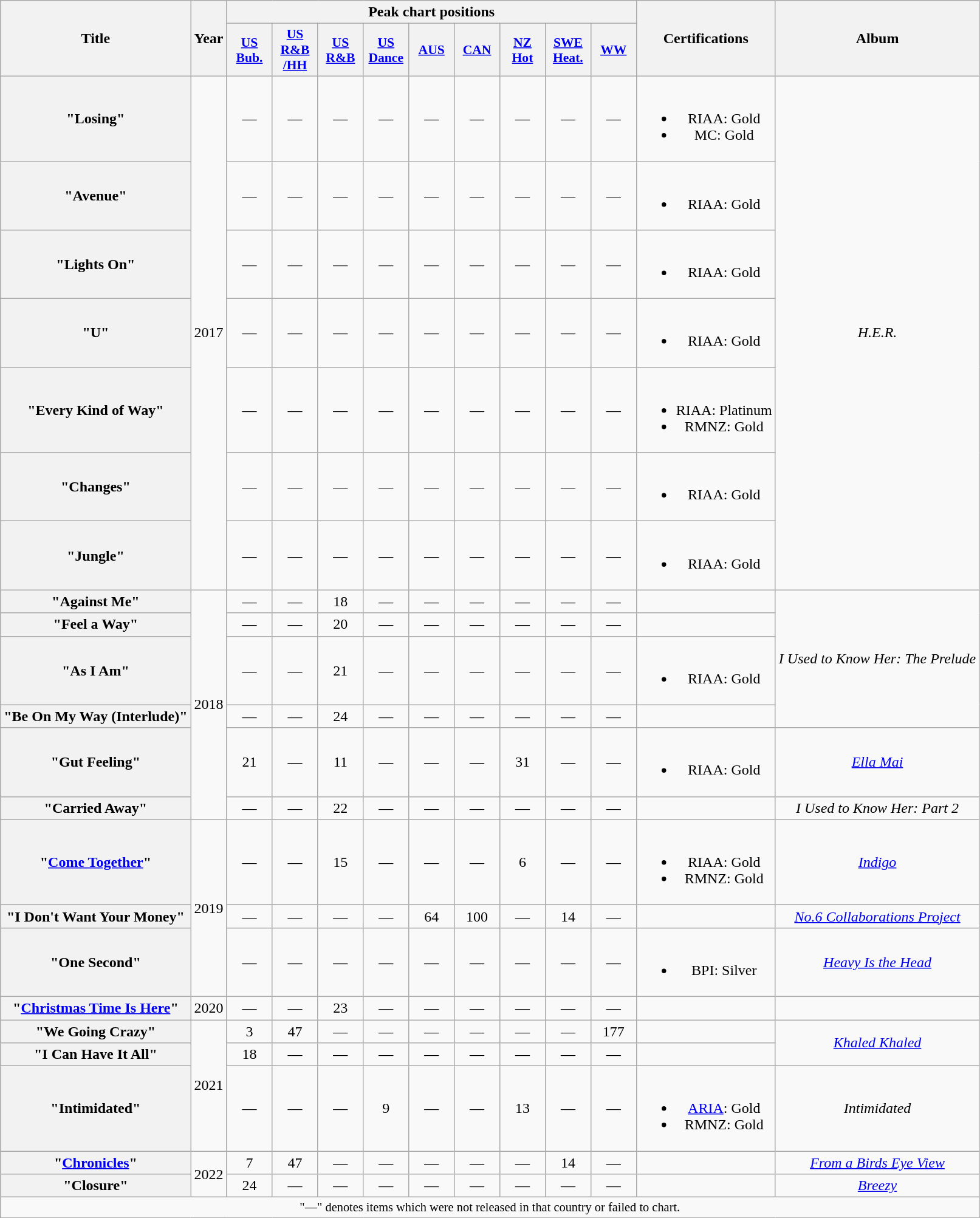<table class="wikitable plainrowheaders" style="text-align:center;">
<tr>
<th scope="col" rowspan="2">Title</th>
<th scope="col" rowspan="2">Year</th>
<th scope="col" colspan="9">Peak chart positions</th>
<th scope="col" rowspan="2">Certifications</th>
<th scope="col" rowspan="2">Album</th>
</tr>
<tr>
<th scope="col" style="width:3em;font-size:90%;"><a href='#'>US<br>Bub.</a><br></th>
<th scope="col" style="width:3em;font-size:90%;"><a href='#'>US<br>R&B<br>/HH</a><br></th>
<th scope="col" style="width:3em;font-size:90%;"><a href='#'>US<br>R&B</a><br></th>
<th scope="col" style="width:3em;font-size:90%;"><a href='#'>US<br>Dance</a><br></th>
<th scope="col" style="width:3em;font-size:90%;"><a href='#'>AUS</a><br></th>
<th scope="col" style="width:3em;font-size:90%;"><a href='#'>CAN</a><br></th>
<th scope="col" style="width:3em;font-size:90%;"><a href='#'>NZ<br>Hot</a><br></th>
<th scope="col" style="width:3em;font-size:90%;"><a href='#'>SWE<br>Heat.</a><br></th>
<th scope="col" style="width:3em;font-size:90%;"><a href='#'>WW</a><br></th>
</tr>
<tr>
<th scope="row">"Losing"</th>
<td rowspan="7">2017</td>
<td>—</td>
<td>—</td>
<td>—</td>
<td>—</td>
<td>—</td>
<td>—</td>
<td>—</td>
<td>—</td>
<td>—</td>
<td><br><ul><li>RIAA: Gold</li><li>MC: Gold</li></ul></td>
<td rowspan="7"><em>H.E.R.</em></td>
</tr>
<tr>
<th scope="row">"Avenue"</th>
<td>—</td>
<td>—</td>
<td>—</td>
<td>—</td>
<td>—</td>
<td>—</td>
<td>—</td>
<td>—</td>
<td>—</td>
<td><br><ul><li>RIAA: Gold</li></ul></td>
</tr>
<tr>
<th scope="row">"Lights On"</th>
<td>—</td>
<td>—</td>
<td>—</td>
<td>—</td>
<td>—</td>
<td>—</td>
<td>—</td>
<td>—</td>
<td>—</td>
<td><br><ul><li>RIAA: Gold</li></ul></td>
</tr>
<tr>
<th scope="row">"U"</th>
<td>—</td>
<td>—</td>
<td>—</td>
<td>—</td>
<td>—</td>
<td>—</td>
<td>—</td>
<td>—</td>
<td>—</td>
<td><br><ul><li>RIAA: Gold</li></ul></td>
</tr>
<tr>
<th scope="row">"Every Kind of Way"</th>
<td>—</td>
<td>—</td>
<td>—</td>
<td>—</td>
<td>—</td>
<td>—</td>
<td>—</td>
<td>—</td>
<td>—</td>
<td><br><ul><li>RIAA: Platinum</li><li>RMNZ: Gold</li></ul></td>
</tr>
<tr>
<th scope="row">"Changes"</th>
<td>—</td>
<td>—</td>
<td>—</td>
<td>—</td>
<td>—</td>
<td>—</td>
<td>—</td>
<td>—</td>
<td>—</td>
<td><br><ul><li>RIAA: Gold</li></ul></td>
</tr>
<tr>
<th scope="row">"Jungle"</th>
<td>—</td>
<td>—</td>
<td>—</td>
<td>—</td>
<td>—</td>
<td>—</td>
<td>—</td>
<td>—</td>
<td>—</td>
<td><br><ul><li>RIAA: Gold</li></ul></td>
</tr>
<tr>
<th scope="row">"Against Me"</th>
<td rowspan="6">2018</td>
<td>—</td>
<td>—</td>
<td>18</td>
<td>—</td>
<td>—</td>
<td>—</td>
<td>—</td>
<td>—</td>
<td>—</td>
<td></td>
<td rowspan="4"><em>I Used to Know Her: The Prelude</em></td>
</tr>
<tr>
<th scope="row">"Feel a Way"</th>
<td>—</td>
<td>—</td>
<td>20</td>
<td>—</td>
<td>—</td>
<td>—</td>
<td>—</td>
<td>—</td>
<td>—</td>
<td></td>
</tr>
<tr>
<th scope="row">"As I Am"</th>
<td>—</td>
<td>—</td>
<td>21</td>
<td>—</td>
<td>—</td>
<td>—</td>
<td>—</td>
<td>—</td>
<td>—</td>
<td><br><ul><li>RIAA: Gold</li></ul></td>
</tr>
<tr>
<th scope="row">"Be On My Way (Interlude)"</th>
<td>—</td>
<td>—</td>
<td>24</td>
<td>—</td>
<td>—</td>
<td>—</td>
<td>—</td>
<td>—</td>
<td>—</td>
<td></td>
</tr>
<tr>
<th scope="row">"Gut Feeling"<br></th>
<td>21</td>
<td>—</td>
<td>11</td>
<td>—</td>
<td>—</td>
<td>—</td>
<td>31</td>
<td>—</td>
<td>—</td>
<td><br><ul><li>RIAA: Gold</li></ul></td>
<td><em><a href='#'>Ella Mai</a></em></td>
</tr>
<tr>
<th scope="row">"Carried Away"</th>
<td>—</td>
<td>—</td>
<td>22</td>
<td>—</td>
<td>—</td>
<td>—</td>
<td>—</td>
<td>—</td>
<td>—</td>
<td></td>
<td><em>I Used to Know Her: Part 2</em></td>
</tr>
<tr>
<th scope="row">"<a href='#'>Come Together</a>"<br></th>
<td rowspan="3">2019</td>
<td>—</td>
<td>—</td>
<td>15</td>
<td>—</td>
<td>—</td>
<td>—</td>
<td>6</td>
<td>—</td>
<td>—</td>
<td><br><ul><li>RIAA: Gold</li><li>RMNZ: Gold</li></ul></td>
<td><em><a href='#'>Indigo</a></em></td>
</tr>
<tr>
<th scope="row">"I Don't Want Your Money"<br></th>
<td>—</td>
<td>—</td>
<td>—</td>
<td>—</td>
<td>64</td>
<td>100</td>
<td>—</td>
<td>14</td>
<td>—</td>
<td></td>
<td><em><a href='#'>No.6 Collaborations Project</a></em></td>
</tr>
<tr>
<th scope="row">"One Second"<br></th>
<td>—</td>
<td>—</td>
<td>—</td>
<td>—</td>
<td>—</td>
<td>—</td>
<td>—</td>
<td>—</td>
<td>—</td>
<td><br><ul><li>BPI: Silver</li></ul></td>
<td><em><a href='#'>Heavy Is the Head</a></em></td>
</tr>
<tr>
<th scope="row">"<a href='#'>Christmas Time Is Here</a>"</th>
<td>2020</td>
<td>—</td>
<td>—</td>
<td>23</td>
<td>—</td>
<td>—</td>
<td>—</td>
<td>—</td>
<td>—</td>
<td>—</td>
<td></td>
<td></td>
</tr>
<tr>
<th scope="row">"We Going Crazy"<br></th>
<td rowspan="3">2021</td>
<td>3</td>
<td>47</td>
<td>—</td>
<td>—</td>
<td>—</td>
<td>—</td>
<td>—</td>
<td>—</td>
<td>177</td>
<td></td>
<td rowspan="2"><em><a href='#'>Khaled Khaled</a></em></td>
</tr>
<tr>
<th scope="row">"I Can Have It All"<br></th>
<td>18</td>
<td>—</td>
<td>—</td>
<td>—</td>
<td>—</td>
<td>—</td>
<td>—</td>
<td>—</td>
<td>—</td>
<td></td>
</tr>
<tr>
<th scope="row">"Intimidated"<br></th>
<td>—</td>
<td>—</td>
<td>—</td>
<td>9</td>
<td>—</td>
<td>—</td>
<td>13</td>
<td>—</td>
<td>—</td>
<td><br><ul><li><a href='#'>ARIA</a>: Gold</li><li>RMNZ: Gold</li></ul></td>
<td><em>Intimidated</em></td>
</tr>
<tr>
<th scope="row">"<a href='#'>Chronicles</a>"<br></th>
<td rowspan="2">2022</td>
<td>7</td>
<td>47</td>
<td>—</td>
<td>—</td>
<td>—</td>
<td>—</td>
<td>—</td>
<td>14</td>
<td>—</td>
<td></td>
<td><em><a href='#'>From a Birds Eye View</a></em></td>
</tr>
<tr>
<th scope="row">"Closure"<br></th>
<td>24</td>
<td>—</td>
<td>—</td>
<td>—</td>
<td>—</td>
<td>—</td>
<td>—</td>
<td>—</td>
<td>—</td>
<td></td>
<td><em><a href='#'>Breezy</a></em></td>
</tr>
<tr>
<td colspan="13" style="font-size:85%;">"—" denotes items which were not released in that country or failed to chart.</td>
</tr>
</table>
